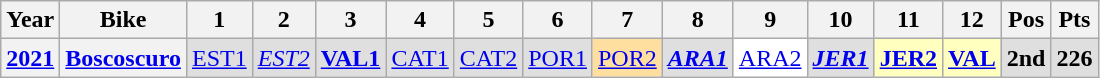<table class="wikitable" style="text-align:center;">
<tr>
<th>Year</th>
<th>Bike</th>
<th>1</th>
<th>2</th>
<th>3</th>
<th>4</th>
<th>5</th>
<th>6</th>
<th>7</th>
<th>8</th>
<th>9</th>
<th>10</th>
<th>11</th>
<th>12</th>
<th>Pos</th>
<th>Pts</th>
</tr>
<tr>
<th><a href='#'>2021</a></th>
<th><a href='#'>Boscoscuro</a></th>
<td style="background:#dfdfdf;"><a href='#'>EST1</a><br></td>
<td style="background:#dfdfdf;"><em><a href='#'>EST2</a></em><br></td>
<td style="background:#dfdfdf;"><strong><a href='#'>VAL1</a></strong><br></td>
<td style="background:#dfdfdf;"><a href='#'>CAT1</a><br></td>
<td style="background:#dfdfdf;"><a href='#'>CAT2</a><br></td>
<td style="background:#dfdfdf;"><a href='#'>POR1</a><br></td>
<td style="background:#ffdf9f;"><a href='#'>POR2</a><br></td>
<td style="background:#dfdfdf;"><strong><em><a href='#'>ARA1</a></em></strong><br></td>
<td style="background:#ffffff;"><a href='#'>ARA2</a><br></td>
<td style="background:#dfdfdf;"><strong><em><a href='#'>JER1</a></em></strong><br></td>
<td style="background:#ffffbf;"><strong><a href='#'>JER2</a></strong><br></td>
<td style="background:#ffffbf;"><strong><a href='#'>VAL</a></strong><br></td>
<th style="background:#dfdfdf;">2nd</th>
<th style="background:#dfdfdf;">226</th>
</tr>
</table>
